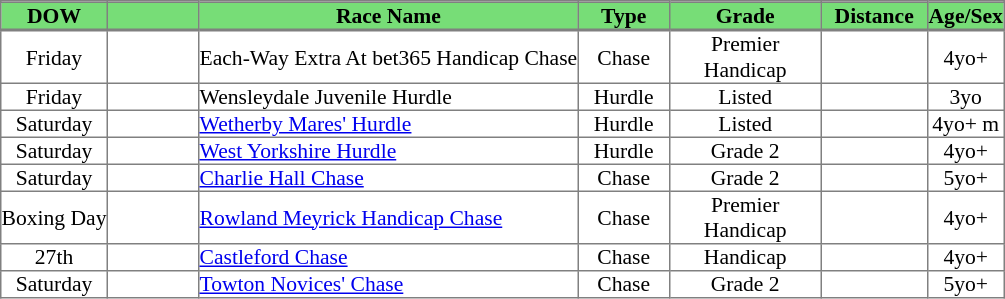<table class = "sortable" | border="1" cellpadding="0" style="border-collapse: collapse; font-size:90%">
<tr>
<th></th>
<th></th>
<th></th>
<th></th>
<th></th>
<th></th>
<th></th>
</tr>
<tr bgcolor="#77dd77" align="center">
<th style="width:70px">DOW</th>
<th style="width:60px"></th>
<th>Race Name</th>
<th style="width:60px">Type</th>
<th style="width:100px"><strong>Grade</strong></th>
<th style="width:70px">Distance</th>
<th style="width:50px">Age/Sex</th>
</tr>
<tr>
<th></th>
<th></th>
<th></th>
<th></th>
<th></th>
<th></th>
<th></th>
</tr>
<tr>
<td style="text-align:center">Friday</td>
<td style="text-align:center"></td>
<td>Each-Way Extra At bet365 Handicap Chase</td>
<td style="text-align:center">Chase</td>
<td style="text-align:center">Premier Handicap</td>
<td style="text-align:center"></td>
<td style="text-align:center">4yo+</td>
</tr>
<tr>
<td style="text-align:center">Friday</td>
<td style="text-align:center"></td>
<td>Wensleydale Juvenile Hurdle</td>
<td style="text-align:center">Hurdle</td>
<td style="text-align:center">Listed</td>
<td style="text-align:center"></td>
<td style="text-align:center">3yo</td>
</tr>
<tr>
<td style="text-align:center">Saturday</td>
<td style="text-align:center"></td>
<td><a href='#'>Wetherby Mares' Hurdle</a></td>
<td style="text-align:center">Hurdle</td>
<td style="text-align:center">Listed</td>
<td style="text-align:center"></td>
<td style="text-align:center">4yo+ m</td>
</tr>
<tr>
<td style="text-align:center">Saturday</td>
<td style="text-align:center"></td>
<td><a href='#'>West Yorkshire Hurdle</a></td>
<td style="text-align:center">Hurdle</td>
<td style="text-align:center">Grade 2</td>
<td style="text-align:center"></td>
<td style="text-align:center">4yo+</td>
</tr>
<tr>
<td style="text-align:center">Saturday</td>
<td style="text-align:center"></td>
<td><a href='#'>Charlie Hall Chase</a></td>
<td style="text-align:center">Chase</td>
<td style="text-align:center">Grade 2</td>
<td style="text-align:center"></td>
<td style="text-align:center">5yo+</td>
</tr>
<tr>
<td style="text-align:center">Boxing Day</td>
<td style="text-align:center"></td>
<td><a href='#'>Rowland Meyrick Handicap Chase</a></td>
<td style="text-align:center">Chase</td>
<td style="text-align:center">Premier Handicap</td>
<td style="text-align:center"></td>
<td style="text-align:center">4yo+</td>
</tr>
<tr>
<td style="text-align:center">27th</td>
<td style="text-align:center"></td>
<td><a href='#'>Castleford Chase</a></td>
<td style="text-align:center">Chase</td>
<td style="text-align:center">Handicap</td>
<td style="text-align:center"></td>
<td style="text-align:center">4yo+</td>
</tr>
<tr>
<td style="text-align:center">Saturday</td>
<td style="text-align:center"></td>
<td><a href='#'>Towton Novices' Chase</a></td>
<td style="text-align:center">Chase</td>
<td style="text-align:center">Grade 2</td>
<td style="text-align:center"></td>
<td style="text-align:center">5yo+</td>
</tr>
</table>
